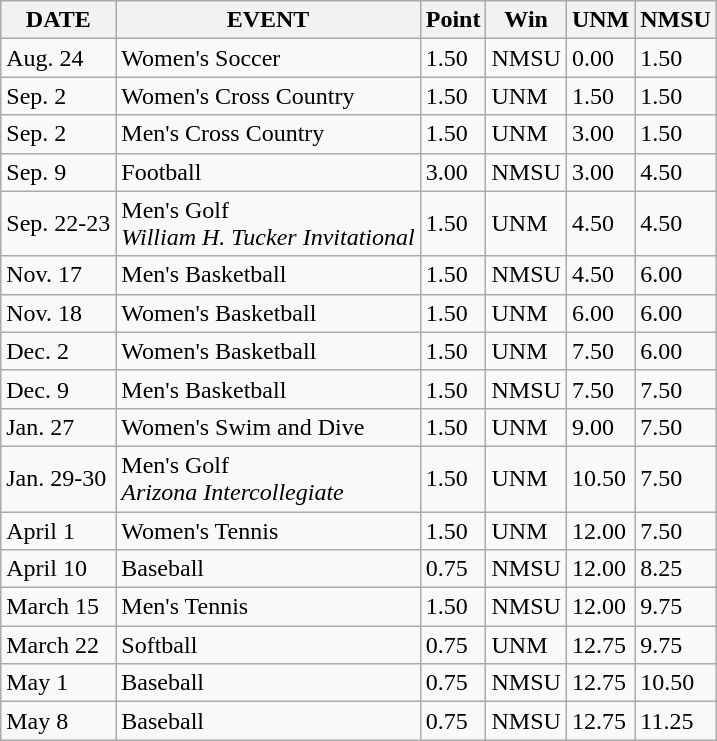<table class="wikitable">
<tr>
<th>DATE</th>
<th>EVENT</th>
<th>Point</th>
<th>Win</th>
<th>UNM</th>
<th>NMSU</th>
</tr>
<tr>
<td>Aug. 24</td>
<td>Women's Soccer</td>
<td>1.50</td>
<td>NMSU</td>
<td>0.00</td>
<td>1.50</td>
</tr>
<tr>
<td>Sep. 2</td>
<td>Women's Cross Country</td>
<td>1.50</td>
<td>UNM</td>
<td>1.50</td>
<td>1.50</td>
</tr>
<tr>
<td>Sep. 2</td>
<td>Men's Cross Country</td>
<td>1.50</td>
<td>UNM</td>
<td>3.00</td>
<td>1.50</td>
</tr>
<tr>
<td>Sep. 9</td>
<td>Football</td>
<td>3.00</td>
<td>NMSU</td>
<td>3.00</td>
<td>4.50</td>
</tr>
<tr>
<td>Sep. 22-23</td>
<td>Men's Golf<br><em>William H. Tucker Invitational</em></td>
<td>1.50</td>
<td>UNM</td>
<td>4.50</td>
<td>4.50</td>
</tr>
<tr>
<td>Nov. 17</td>
<td>Men's Basketball</td>
<td>1.50</td>
<td>NMSU</td>
<td>4.50</td>
<td>6.00</td>
</tr>
<tr>
<td>Nov. 18</td>
<td>Women's Basketball</td>
<td>1.50</td>
<td>UNM</td>
<td>6.00</td>
<td>6.00</td>
</tr>
<tr>
<td>Dec. 2</td>
<td>Women's Basketball</td>
<td>1.50</td>
<td>UNM</td>
<td>7.50</td>
<td>6.00</td>
</tr>
<tr>
<td>Dec. 9</td>
<td>Men's Basketball</td>
<td>1.50</td>
<td>NMSU</td>
<td>7.50</td>
<td>7.50</td>
</tr>
<tr>
<td>Jan. 27</td>
<td>Women's Swim and Dive</td>
<td>1.50</td>
<td>UNM</td>
<td>9.00</td>
<td>7.50</td>
</tr>
<tr>
<td>Jan. 29-30</td>
<td>Men's Golf<br><em>Arizona Intercollegiate</em></td>
<td>1.50</td>
<td>UNM</td>
<td>10.50</td>
<td>7.50</td>
</tr>
<tr>
<td>April 1</td>
<td>Women's Tennis</td>
<td>1.50</td>
<td>UNM</td>
<td>12.00</td>
<td>7.50</td>
</tr>
<tr>
<td>April 10</td>
<td>Baseball</td>
<td>0.75</td>
<td>NMSU</td>
<td>12.00</td>
<td>8.25</td>
</tr>
<tr>
<td>March 15</td>
<td>Men's Tennis</td>
<td>1.50</td>
<td>NMSU</td>
<td>12.00</td>
<td>9.75</td>
</tr>
<tr>
<td>March 22</td>
<td>Softball</td>
<td>0.75</td>
<td>UNM</td>
<td>12.75</td>
<td>9.75</td>
</tr>
<tr>
<td>May 1</td>
<td>Baseball</td>
<td>0.75</td>
<td>NMSU</td>
<td>12.75</td>
<td>10.50</td>
</tr>
<tr>
<td>May 8</td>
<td>Baseball</td>
<td>0.75</td>
<td>NMSU</td>
<td>12.75</td>
<td>11.25</td>
</tr>
</table>
